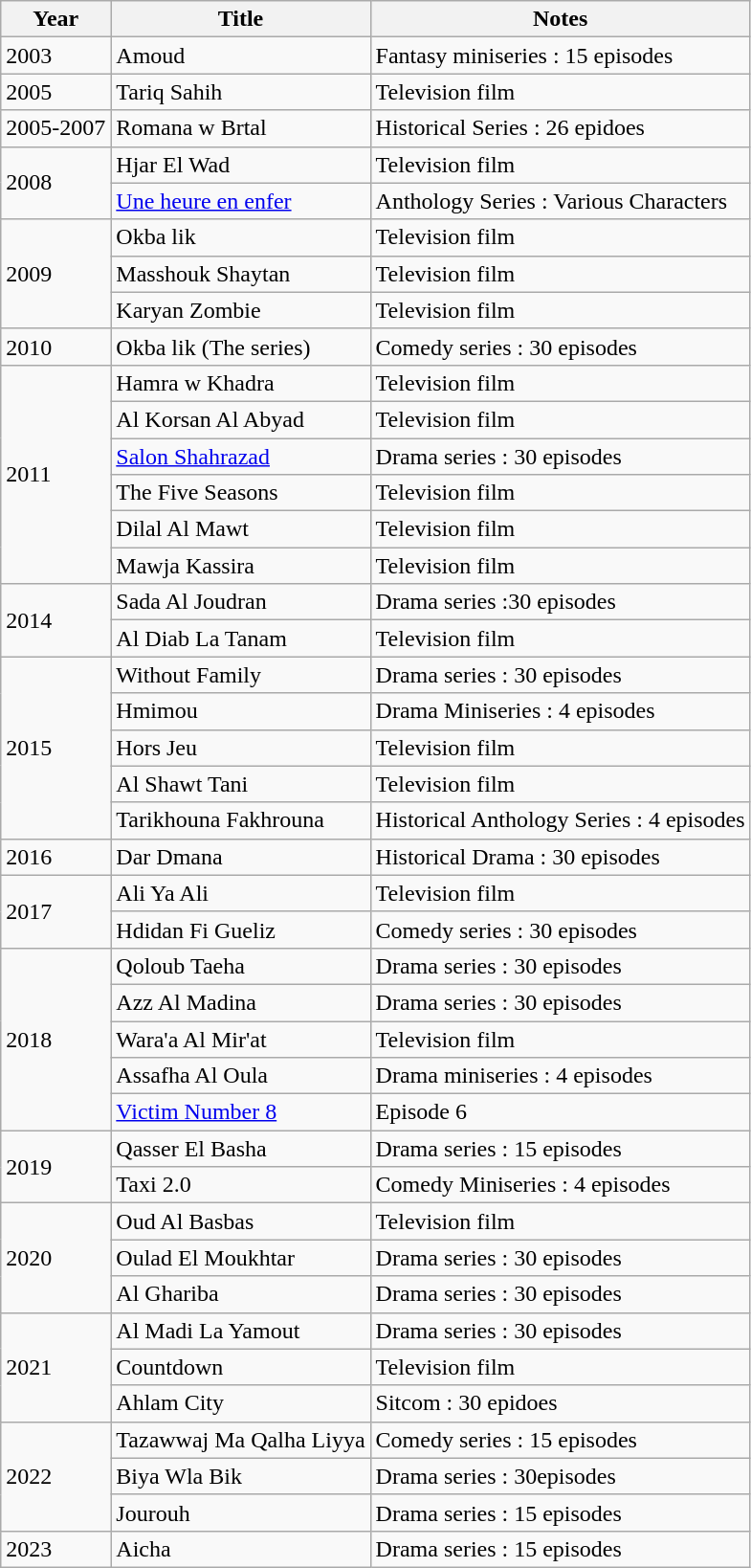<table class="wikitable">
<tr>
<th>Year</th>
<th>Title</th>
<th>Notes</th>
</tr>
<tr>
<td>2003</td>
<td>Amoud</td>
<td>Fantasy miniseries : 15 episodes</td>
</tr>
<tr>
<td>2005</td>
<td>Tariq Sahih</td>
<td>Television film</td>
</tr>
<tr>
<td>2005-2007</td>
<td>Romana w Brtal</td>
<td>Historical Series : 26 epidoes</td>
</tr>
<tr>
<td rowspan="2">2008</td>
<td>Hjar El Wad</td>
<td>Television film</td>
</tr>
<tr>
<td><a href='#'>Une heure en enfer</a></td>
<td>Anthology Series : Various Characters</td>
</tr>
<tr>
<td rowspan="3">2009</td>
<td>Okba lik</td>
<td>Television film</td>
</tr>
<tr>
<td>Masshouk Shaytan</td>
<td>Television film</td>
</tr>
<tr>
<td>Karyan Zombie</td>
<td>Television film</td>
</tr>
<tr>
<td>2010</td>
<td>Okba lik (The series)</td>
<td>Comedy series : 30 episodes</td>
</tr>
<tr>
<td rowspan="6">2011</td>
<td>Hamra w Khadra</td>
<td>Television film</td>
</tr>
<tr>
<td>Al Korsan Al Abyad</td>
<td>Television film</td>
</tr>
<tr>
<td><a href='#'>Salon Shahrazad</a></td>
<td>Drama series : 30 episodes</td>
</tr>
<tr>
<td>The Five Seasons</td>
<td>Television film</td>
</tr>
<tr>
<td>Dilal Al Mawt</td>
<td>Television film</td>
</tr>
<tr>
<td>Mawja Kassira</td>
<td>Television film</td>
</tr>
<tr>
<td rowspan="2">2014</td>
<td>Sada Al Joudran</td>
<td>Drama series :30 episodes</td>
</tr>
<tr>
<td>Al Diab La Tanam</td>
<td>Television film</td>
</tr>
<tr>
<td rowspan="5">2015</td>
<td>Without Family</td>
<td>Drama series : 30 episodes</td>
</tr>
<tr>
<td>Hmimou</td>
<td>Drama Miniseries : 4 episodes</td>
</tr>
<tr>
<td>Hors Jeu</td>
<td>Television film</td>
</tr>
<tr>
<td>Al Shawt Tani</td>
<td>Television film</td>
</tr>
<tr>
<td>Tarikhouna Fakhrouna</td>
<td>Historical Anthology Series : 4 episodes</td>
</tr>
<tr>
<td>2016</td>
<td>Dar Dmana</td>
<td>Historical Drama : 30 episodes</td>
</tr>
<tr>
<td rowspan="2">2017</td>
<td>Ali Ya Ali</td>
<td>Television film</td>
</tr>
<tr>
<td>Hdidan Fi Gueliz</td>
<td>Comedy series : 30 episodes</td>
</tr>
<tr>
<td rowspan="5">2018</td>
<td>Qoloub Taeha</td>
<td>Drama series : 30 episodes</td>
</tr>
<tr>
<td>Azz Al Madina</td>
<td>Drama series : 30 episodes</td>
</tr>
<tr>
<td>Wara'a Al Mir'at</td>
<td>Television film</td>
</tr>
<tr>
<td>Assafha Al Oula</td>
<td>Drama miniseries : 4 episodes</td>
</tr>
<tr>
<td><a href='#'>Victim Number 8</a></td>
<td>Episode 6</td>
</tr>
<tr>
<td rowspan="2">2019</td>
<td>Qasser El Basha</td>
<td>Drama series : 15 episodes</td>
</tr>
<tr>
<td>Taxi 2.0</td>
<td>Comedy Miniseries : 4 episodes</td>
</tr>
<tr>
<td rowspan="3">2020</td>
<td>Oud Al Basbas</td>
<td>Television film</td>
</tr>
<tr>
<td>Oulad El Moukhtar</td>
<td>Drama series : 30 episodes</td>
</tr>
<tr>
<td>Al Ghariba</td>
<td>Drama series : 30 episodes</td>
</tr>
<tr>
<td rowspan="3">2021</td>
<td>Al Madi La Yamout</td>
<td>Drama series : 30 episodes</td>
</tr>
<tr>
<td>Countdown</td>
<td>Television film</td>
</tr>
<tr>
<td>Ahlam City</td>
<td>Sitcom : 30 epidoes</td>
</tr>
<tr>
<td rowspan="3">2022</td>
<td>Tazawwaj Ma Qalha Liyya</td>
<td>Comedy series : 15 episodes</td>
</tr>
<tr>
<td>Biya Wla Bik</td>
<td>Drama series : 30episodes</td>
</tr>
<tr>
<td>Jourouh</td>
<td>Drama series : 15 episodes</td>
</tr>
<tr>
<td>2023</td>
<td>Aicha</td>
<td>Drama series : 15 episodes</td>
</tr>
</table>
